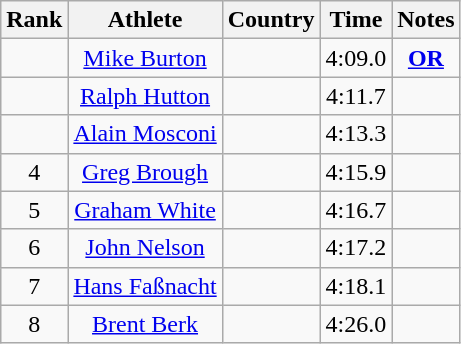<table class="wikitable sortable" style="text-align:center">
<tr>
<th>Rank</th>
<th>Athlete</th>
<th>Country</th>
<th>Time</th>
<th>Notes</th>
</tr>
<tr>
<td></td>
<td><a href='#'>Mike Burton</a></td>
<td align=left></td>
<td>4:09.0</td>
<td><strong><a href='#'>OR</a></strong></td>
</tr>
<tr>
<td></td>
<td><a href='#'>Ralph Hutton</a></td>
<td align=left></td>
<td>4:11.7</td>
<td><strong>  </strong></td>
</tr>
<tr>
<td></td>
<td><a href='#'>Alain Mosconi</a></td>
<td align=left></td>
<td>4:13.3</td>
<td><strong> </strong></td>
</tr>
<tr>
<td>4</td>
<td><a href='#'>Greg Brough</a></td>
<td align=left></td>
<td>4:15.9</td>
<td><strong> </strong></td>
</tr>
<tr>
<td>5</td>
<td><a href='#'>Graham White</a></td>
<td align=left></td>
<td>4:16.7</td>
<td><strong> </strong></td>
</tr>
<tr>
<td>6</td>
<td><a href='#'>John Nelson</a></td>
<td align=left></td>
<td>4:17.2</td>
<td><strong> </strong></td>
</tr>
<tr>
<td>7</td>
<td><a href='#'>Hans Faßnacht</a></td>
<td align=left></td>
<td>4:18.1</td>
<td><strong> </strong></td>
</tr>
<tr>
<td>8</td>
<td><a href='#'>Brent Berk</a></td>
<td align=left></td>
<td>4:26.0</td>
<td><strong> </strong></td>
</tr>
</table>
